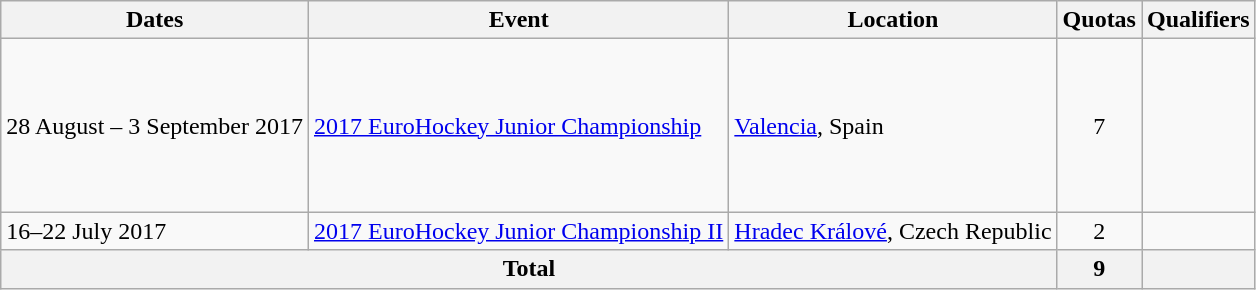<table class="wikitable">
<tr>
<th>Dates</th>
<th>Event</th>
<th>Location</th>
<th>Quotas</th>
<th>Qualifiers</th>
</tr>
<tr>
<td>28 August – 3 September 2017</td>
<td><a href='#'>2017 EuroHockey Junior Championship</a></td>
<td><a href='#'>Valencia</a>, Spain</td>
<td align=center>7</td>
<td><br><br><br><br><br><br></td>
</tr>
<tr>
<td>16–22 July 2017</td>
<td><a href='#'>2017 EuroHockey Junior Championship II</a></td>
<td><a href='#'>Hradec Králové</a>, Czech Republic</td>
<td align=center>2</td>
<td><br></td>
</tr>
<tr>
<th colspan=3>Total</th>
<th>9</th>
<th></th>
</tr>
</table>
